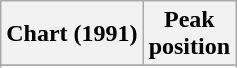<table class="wikitable sortable plainrowheaders" style="text-align:center">
<tr>
<th scope="col">Chart (1991)</th>
<th scope="col">Peak<br>position</th>
</tr>
<tr>
</tr>
<tr>
</tr>
<tr>
</tr>
<tr>
</tr>
</table>
